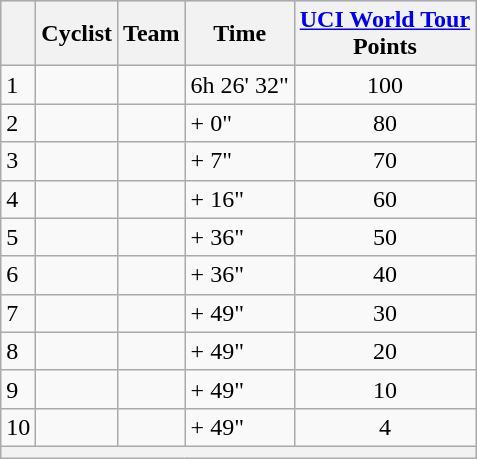<table class="wikitable">
<tr style="background:#ccccff;">
<th></th>
<th>Cyclist</th>
<th>Team</th>
<th>Time</th>
<th><a href='#'>UCI World Tour</a><br>Points</th>
</tr>
<tr>
<td>1</td>
<td></td>
<td></td>
<td>6h 26' 32"</td>
<td align="center">100</td>
</tr>
<tr>
<td>2</td>
<td></td>
<td></td>
<td>+ 0"</td>
<td align="center">80</td>
</tr>
<tr>
<td>3</td>
<td></td>
<td></td>
<td>+ 7"</td>
<td align="center">70</td>
</tr>
<tr>
<td>4</td>
<td></td>
<td></td>
<td>+ 16"</td>
<td align="center">60</td>
</tr>
<tr>
<td>5</td>
<td></td>
<td></td>
<td>+ 36"</td>
<td align="center">50</td>
</tr>
<tr>
<td>6</td>
<td></td>
<td></td>
<td>+ 36"</td>
<td align="center">40</td>
</tr>
<tr>
<td>7</td>
<td></td>
<td></td>
<td>+ 49"</td>
<td align="center">30</td>
</tr>
<tr>
<td>8</td>
<td></td>
<td></td>
<td>+ 49"</td>
<td align="center">20</td>
</tr>
<tr>
<td>9</td>
<td></td>
<td></td>
<td>+ 49"</td>
<td align="center">10</td>
</tr>
<tr>
<td>10</td>
<td></td>
<td></td>
<td>+ 49"</td>
<td align="center">4</td>
</tr>
<tr>
<th colspan="5"></th>
</tr>
</table>
